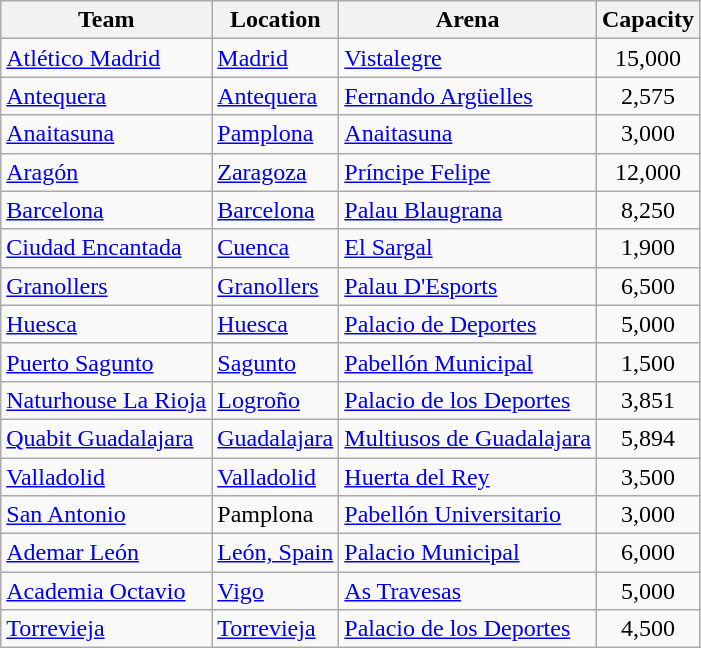<table class="wikitable sortable" style="text-align: left;">
<tr>
<th>Team</th>
<th>Location</th>
<th>Arena</th>
<th>Capacity</th>
</tr>
<tr>
<td><a href='#'>Atlético Madrid</a></td>
<td><a href='#'>Madrid</a></td>
<td><a href='#'>Vistalegre</a></td>
<td align="center">15,000</td>
</tr>
<tr>
<td><a href='#'>Antequera</a></td>
<td><a href='#'>Antequera</a></td>
<td><a href='#'>Fernando Argüelles</a></td>
<td align="center">2,575</td>
</tr>
<tr>
<td><a href='#'>Anaitasuna</a></td>
<td><a href='#'>Pamplona</a></td>
<td><a href='#'>Anaitasuna</a></td>
<td align="center">3,000</td>
</tr>
<tr>
<td><a href='#'>Aragón</a></td>
<td><a href='#'>Zaragoza</a></td>
<td><a href='#'>Príncipe Felipe</a></td>
<td align="center">12,000</td>
</tr>
<tr>
<td><a href='#'>Barcelona</a></td>
<td><a href='#'>Barcelona</a></td>
<td><a href='#'>Palau Blaugrana</a></td>
<td align="center">8,250</td>
</tr>
<tr>
<td><a href='#'>Ciudad Encantada</a></td>
<td><a href='#'>Cuenca</a></td>
<td><a href='#'>El Sargal</a></td>
<td align="center">1,900</td>
</tr>
<tr>
<td><a href='#'>Granollers</a></td>
<td><a href='#'>Granollers</a></td>
<td><a href='#'>Palau D'Esports</a></td>
<td align="center">6,500</td>
</tr>
<tr>
<td><a href='#'>Huesca</a></td>
<td><a href='#'>Huesca</a></td>
<td><a href='#'>Palacio de Deportes</a></td>
<td align="center">5,000</td>
</tr>
<tr>
<td><a href='#'>Puerto Sagunto</a></td>
<td><a href='#'>Sagunto</a></td>
<td><a href='#'>Pabellón Municipal</a></td>
<td align="center">1,500</td>
</tr>
<tr>
<td><a href='#'>Naturhouse La Rioja</a></td>
<td><a href='#'>Logroño</a></td>
<td><a href='#'>Palacio de los Deportes</a></td>
<td align="center">3,851</td>
</tr>
<tr>
<td><a href='#'>Quabit Guadalajara</a></td>
<td><a href='#'>Guadalajara</a></td>
<td><a href='#'>Multiusos de Guadalajara</a></td>
<td align="center">5,894</td>
</tr>
<tr>
<td><a href='#'>Valladolid</a></td>
<td><a href='#'>Valladolid</a></td>
<td><a href='#'>Huerta del Rey</a></td>
<td align="center">3,500</td>
</tr>
<tr>
<td><a href='#'>San Antonio</a></td>
<td>Pamplona</td>
<td><a href='#'>Pabellón Universitario</a></td>
<td align="center">3,000</td>
</tr>
<tr>
<td><a href='#'>Ademar León</a></td>
<td><a href='#'>León, Spain</a></td>
<td><a href='#'>Palacio Municipal</a></td>
<td align="center">6,000</td>
</tr>
<tr>
<td><a href='#'>Academia Octavio</a></td>
<td><a href='#'>Vigo</a></td>
<td><a href='#'>As Travesas</a></td>
<td align="center">5,000</td>
</tr>
<tr>
<td><a href='#'>Torrevieja</a></td>
<td><a href='#'>Torrevieja</a></td>
<td><a href='#'>Palacio de los Deportes</a></td>
<td align="center">4,500</td>
</tr>
</table>
